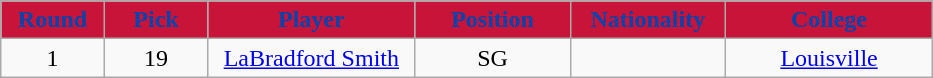<table class="wikitable sortable sortable">
<tr>
<th style="background:#C9143A; color:#0344AD" width="10%">Round</th>
<th style="background:#C9143A; color:#0344AD" width="10%">Pick</th>
<th style="background:#C9143A; color:#0344AD" width="20%">Player</th>
<th style="background:#C9143A; color:#0344AD" width="15%">Position</th>
<th style="background:#C9143A; color:#0344AD" width="15%">Nationality</th>
<th style="background:#C9143A; color:#0344AD" width="20%">College</th>
</tr>
<tr style="text-align: center">
<td>1</td>
<td>19</td>
<td><a href='#'>LaBradford Smith</a></td>
<td>SG</td>
<td></td>
<td><a href='#'>Louisville</a></td>
</tr>
</table>
